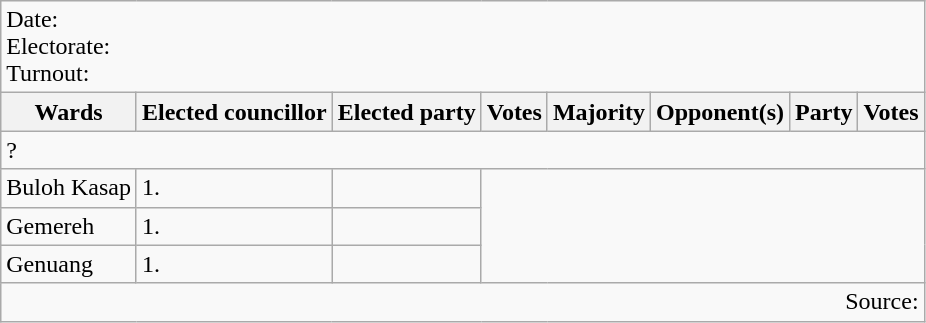<table class=wikitable>
<tr>
<td colspan=8>Date: <br>Electorate: <br>Turnout:</td>
</tr>
<tr>
<th>Wards</th>
<th>Elected councillor</th>
<th>Elected party</th>
<th>Votes</th>
<th>Majority</th>
<th>Opponent(s)</th>
<th>Party</th>
<th>Votes</th>
</tr>
<tr>
<td colspan=8>? </td>
</tr>
<tr>
<td>Buloh Kasap</td>
<td>1.</td>
<td></td>
</tr>
<tr>
<td>Gemereh</td>
<td>1.</td>
<td></td>
</tr>
<tr>
<td>Genuang</td>
<td>1.</td>
<td></td>
</tr>
<tr>
<td colspan="8" style="text-align:right;">Source: </td>
</tr>
</table>
